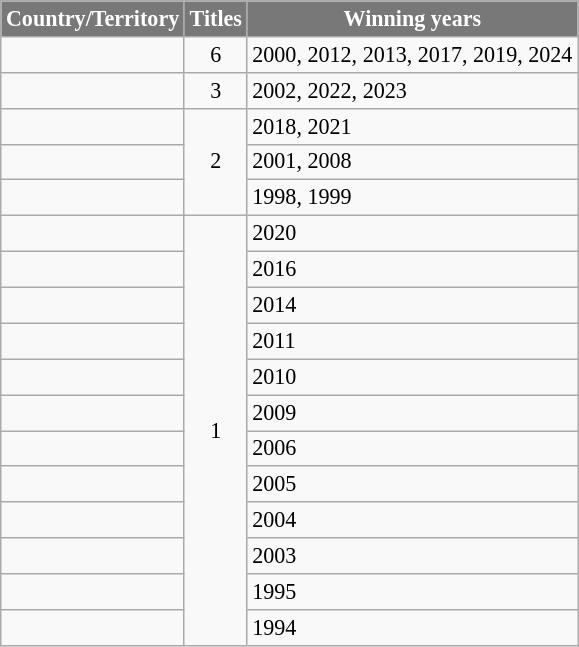<table class="wikitable sortable" style="font-size: 92%;">
<tr>
<th style="background-color:#787878;color:#FFFFFF;">Country/Territory</th>
<th style="background-color:#787878;color:#FFFFFF;">Titles</th>
<th style="background-color:#787878;color:#FFFFFF;">Winning years</th>
</tr>
<tr>
<td></td>
<td rowspan="1" align=center>6</td>
<td>2000, 2012, 2013, 2017, 2019, 2024</td>
</tr>
<tr>
<td></td>
<td align=center>3</td>
<td>2002, 2022, 2023</td>
</tr>
<tr>
<td></td>
<td rowspan="3" align=center>2</td>
<td>2018, 2021</td>
</tr>
<tr>
<td></td>
<td>2001, 2008</td>
</tr>
<tr>
<td></td>
<td>1998, 1999</td>
</tr>
<tr>
<td></td>
<td rowspan="12" align=center>1</td>
<td>2020</td>
</tr>
<tr>
<td></td>
<td>2016</td>
</tr>
<tr>
<td></td>
<td>2014</td>
</tr>
<tr>
<td></td>
<td>2011</td>
</tr>
<tr>
<td></td>
<td>2010</td>
</tr>
<tr>
<td></td>
<td>2009</td>
</tr>
<tr>
<td></td>
<td>2006</td>
</tr>
<tr>
<td></td>
<td>2005</td>
</tr>
<tr>
<td></td>
<td>2004</td>
</tr>
<tr>
<td></td>
<td>2003</td>
</tr>
<tr>
<td></td>
<td>1995</td>
</tr>
<tr>
<td></td>
<td>1994</td>
</tr>
</table>
